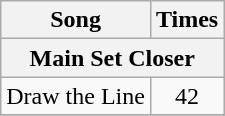<table class="wikitable sortable">
<tr>
<th>Song</th>
<th>Times</th>
</tr>
<tr>
<th colspan="4">Main Set Closer</th>
</tr>
<tr>
<td align="center">Draw the Line</td>
<td align="center">42</td>
</tr>
<tr>
</tr>
</table>
